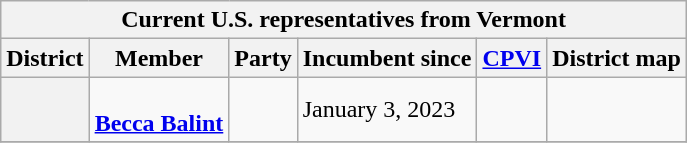<table class="wikitable sortable">
<tr>
<th colspan=6>Current U.S. representatives from Vermont</th>
</tr>
<tr>
<th>District</th>
<th>Member<br></th>
<th>Party</th>
<th data-sort-type="date">Incumbent since</th>
<th data-sort-type="number"><a href='#'>CPVI</a><br></th>
<th class="unsortable">District map</th>
</tr>
<tr>
<th></th>
<td data-sort-value="Welch, Peter"><br><strong><a href='#'>Becca Balint</a></strong><br></td>
<td></td>
<td>January 3, 2023</td>
<td></td>
<td></td>
</tr>
<tr>
</tr>
</table>
